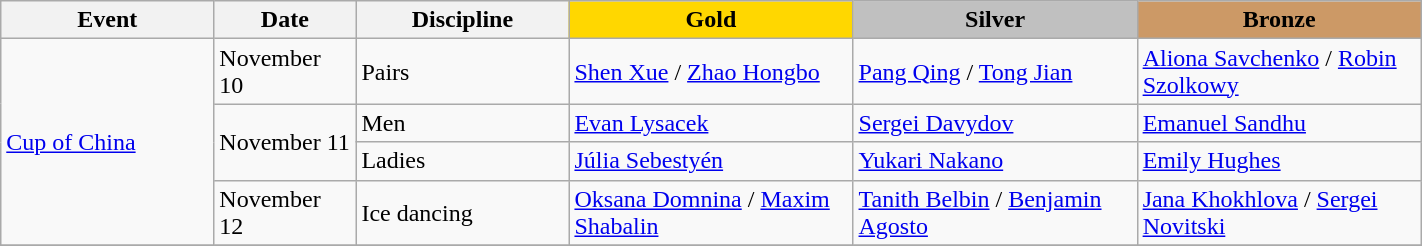<table class="wikitable" width="75%">
<tr>
<th width="15%">Event</th>
<th width="10%">Date</th>
<th width="15%">Discipline</th>
<td width = "20%" align="center" bgcolor="gold"><strong>Gold</strong></td>
<td width = "20%" align="center" bgcolor="silver"><strong>Silver</strong></td>
<td width = "20%" align="center" bgcolor="cc9966"><strong>Bronze</strong></td>
</tr>
<tr>
<td rowspan = 4> <a href='#'>Cup of China</a></td>
<td>November 10</td>
<td>Pairs</td>
<td> <a href='#'>Shen Xue</a> / <a href='#'>Zhao Hongbo</a></td>
<td> <a href='#'>Pang Qing</a> / <a href='#'>Tong Jian</a></td>
<td> <a href='#'>Aliona Savchenko</a> / <a href='#'>Robin Szolkowy</a></td>
</tr>
<tr>
<td rowspan = 2>November 11</td>
<td>Men</td>
<td> <a href='#'>Evan Lysacek</a></td>
<td> <a href='#'>Sergei Davydov</a></td>
<td> <a href='#'>Emanuel Sandhu</a></td>
</tr>
<tr>
<td>Ladies</td>
<td> <a href='#'>Júlia Sebestyén</a></td>
<td> <a href='#'>Yukari Nakano</a></td>
<td> <a href='#'>Emily Hughes</a></td>
</tr>
<tr>
<td>November 12</td>
<td>Ice dancing</td>
<td> <a href='#'>Oksana Domnina</a> / <a href='#'>Maxim Shabalin</a></td>
<td> <a href='#'>Tanith Belbin</a> / <a href='#'>Benjamin Agosto</a></td>
<td> <a href='#'>Jana Khokhlova</a> / <a href='#'>Sergei Novitski</a></td>
</tr>
<tr>
</tr>
</table>
